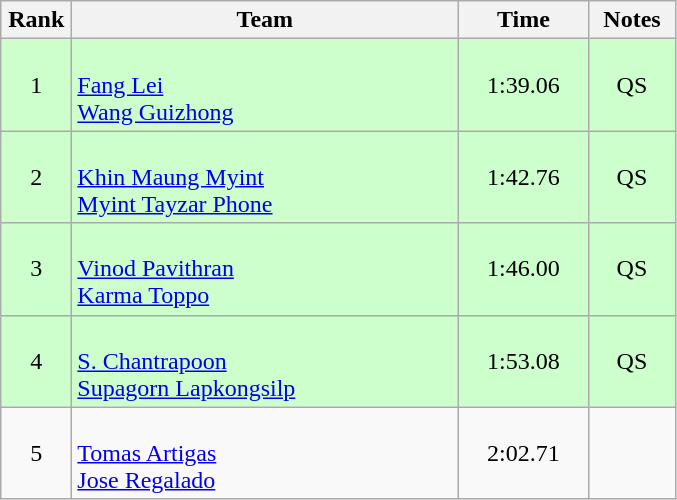<table class=wikitable style="text-align:center">
<tr>
<th width=40>Rank</th>
<th width=250>Team</th>
<th width=80>Time</th>
<th width=50>Notes</th>
</tr>
<tr bgcolor="ccffcc">
<td>1</td>
<td align=left><br><a href='#'>Fang Lei</a><br><a href='#'>Wang Guizhong</a></td>
<td>1:39.06</td>
<td>QS</td>
</tr>
<tr bgcolor="ccffcc">
<td>2</td>
<td align=left><br><a href='#'>Khin Maung Myint</a><br><a href='#'>Myint Tayzar Phone</a></td>
<td>1:42.76</td>
<td>QS</td>
</tr>
<tr bgcolor="ccffcc">
<td>3</td>
<td align=left><br><a href='#'>Vinod Pavithran</a><br><a href='#'>Karma Toppo</a></td>
<td>1:46.00</td>
<td>QS</td>
</tr>
<tr bgcolor="ccffcc">
<td>4</td>
<td align=left><br><a href='#'>S. Chantrapoon</a><br><a href='#'>Supagorn Lapkongsilp</a></td>
<td>1:53.08</td>
<td>QS</td>
</tr>
<tr>
<td>5</td>
<td align=left><br><a href='#'>Tomas Artigas</a><br><a href='#'>Jose Regalado</a></td>
<td>2:02.71</td>
<td></td>
</tr>
</table>
